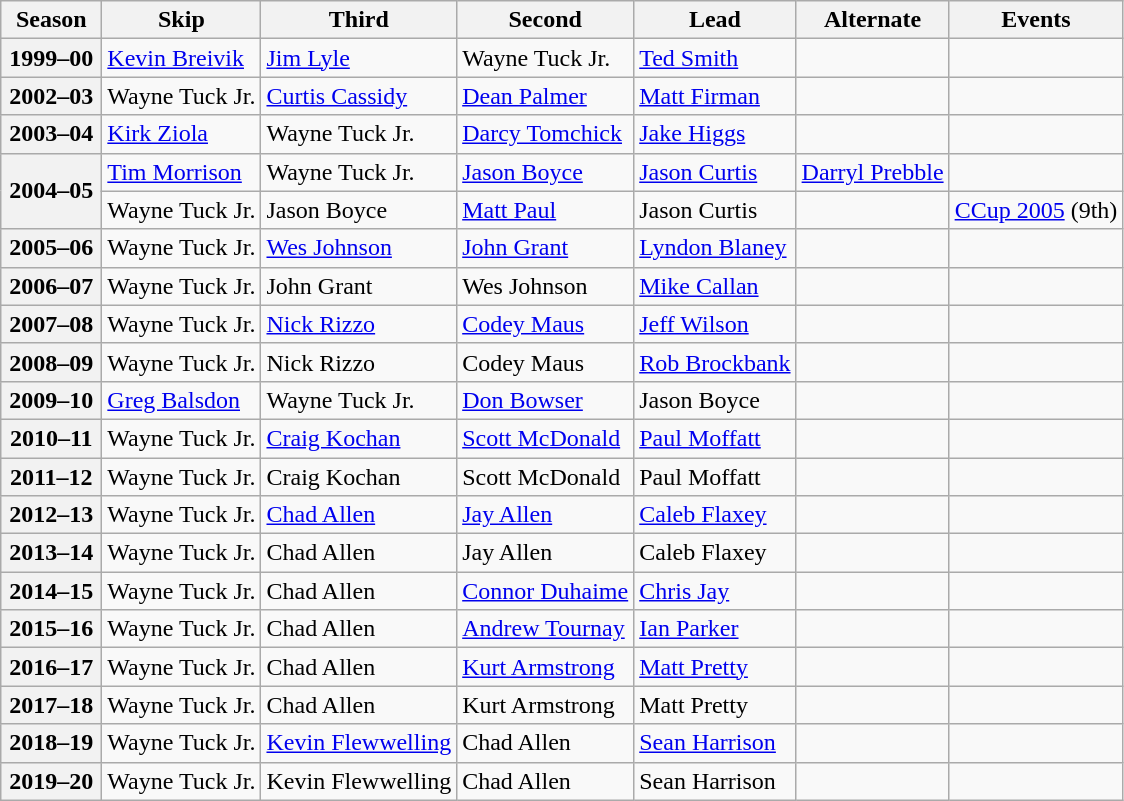<table class="wikitable">
<tr>
<th scope="col" width="60">Season</th>
<th scope="col">Skip</th>
<th scope="col">Third</th>
<th scope="col">Second</th>
<th scope="col">Lead</th>
<th scope="col">Alternate</th>
<th scope="col">Events</th>
</tr>
<tr>
<th scope="row">1999–00</th>
<td><a href='#'>Kevin Breivik</a></td>
<td><a href='#'>Jim Lyle</a></td>
<td>Wayne Tuck Jr.</td>
<td><a href='#'>Ted Smith</a></td>
<td></td>
<td></td>
</tr>
<tr>
<th scope="row">2002–03</th>
<td>Wayne Tuck Jr.</td>
<td><a href='#'>Curtis Cassidy</a></td>
<td><a href='#'>Dean Palmer</a></td>
<td><a href='#'>Matt Firman</a></td>
<td></td>
<td></td>
</tr>
<tr>
<th scope="row">2003–04</th>
<td><a href='#'>Kirk Ziola</a></td>
<td>Wayne Tuck Jr.</td>
<td><a href='#'>Darcy Tomchick</a></td>
<td><a href='#'>Jake Higgs</a></td>
<td></td>
<td></td>
</tr>
<tr>
<th scope="row" rowspan="2">2004–05</th>
<td><a href='#'>Tim Morrison</a></td>
<td>Wayne Tuck Jr.</td>
<td><a href='#'>Jason Boyce</a></td>
<td><a href='#'>Jason Curtis</a></td>
<td><a href='#'>Darryl Prebble</a></td>
<td></td>
</tr>
<tr>
<td>Wayne Tuck Jr.</td>
<td>Jason Boyce</td>
<td><a href='#'>Matt Paul</a></td>
<td>Jason Curtis</td>
<td></td>
<td><a href='#'>CCup 2005</a> (9th)</td>
</tr>
<tr>
<th scope="row">2005–06</th>
<td>Wayne Tuck Jr.</td>
<td><a href='#'>Wes Johnson</a></td>
<td><a href='#'>John Grant</a></td>
<td><a href='#'>Lyndon Blaney</a></td>
<td></td>
<td></td>
</tr>
<tr>
<th scope="row">2006–07</th>
<td>Wayne Tuck Jr.</td>
<td>John Grant</td>
<td>Wes Johnson</td>
<td><a href='#'>Mike Callan</a></td>
<td></td>
<td></td>
</tr>
<tr>
<th scope="row">2007–08</th>
<td>Wayne Tuck Jr.</td>
<td><a href='#'>Nick Rizzo</a></td>
<td><a href='#'>Codey Maus</a></td>
<td><a href='#'>Jeff Wilson</a></td>
<td></td>
<td></td>
</tr>
<tr>
<th scope="row">2008–09</th>
<td>Wayne Tuck Jr.</td>
<td>Nick Rizzo</td>
<td>Codey Maus</td>
<td><a href='#'>Rob Brockbank</a></td>
<td></td>
<td></td>
</tr>
<tr>
<th scope="row">2009–10</th>
<td><a href='#'>Greg Balsdon</a></td>
<td>Wayne Tuck Jr.</td>
<td><a href='#'>Don Bowser</a></td>
<td>Jason Boyce</td>
<td></td>
<td></td>
</tr>
<tr>
<th scope="row">2010–11</th>
<td>Wayne Tuck Jr.</td>
<td><a href='#'>Craig Kochan</a></td>
<td><a href='#'>Scott McDonald</a></td>
<td><a href='#'>Paul Moffatt</a></td>
<td></td>
<td></td>
</tr>
<tr>
<th scope="row">2011–12</th>
<td>Wayne Tuck Jr.</td>
<td>Craig Kochan</td>
<td>Scott McDonald</td>
<td>Paul Moffatt</td>
<td></td>
<td></td>
</tr>
<tr>
<th scope="row">2012–13</th>
<td>Wayne Tuck Jr.</td>
<td><a href='#'>Chad Allen</a></td>
<td><a href='#'>Jay Allen</a></td>
<td><a href='#'>Caleb Flaxey</a></td>
<td></td>
<td></td>
</tr>
<tr>
<th scope="row">2013–14</th>
<td>Wayne Tuck Jr.</td>
<td>Chad Allen</td>
<td>Jay Allen</td>
<td>Caleb Flaxey</td>
<td></td>
<td></td>
</tr>
<tr>
<th scope="row">2014–15</th>
<td>Wayne Tuck Jr.</td>
<td>Chad Allen</td>
<td><a href='#'>Connor Duhaime</a></td>
<td><a href='#'>Chris Jay</a></td>
<td></td>
<td></td>
</tr>
<tr>
<th scope="row">2015–16</th>
<td>Wayne Tuck Jr.</td>
<td>Chad Allen</td>
<td><a href='#'>Andrew Tournay</a></td>
<td><a href='#'>Ian Parker</a></td>
<td></td>
<td></td>
</tr>
<tr>
<th scope="row">2016–17</th>
<td>Wayne Tuck Jr.</td>
<td>Chad Allen</td>
<td><a href='#'>Kurt Armstrong</a></td>
<td><a href='#'>Matt Pretty</a></td>
<td></td>
<td></td>
</tr>
<tr>
<th scope="row">2017–18</th>
<td>Wayne Tuck Jr.</td>
<td>Chad Allen</td>
<td>Kurt Armstrong</td>
<td>Matt Pretty</td>
<td></td>
<td></td>
</tr>
<tr>
<th scope="row">2018–19</th>
<td>Wayne Tuck Jr.</td>
<td><a href='#'>Kevin Flewwelling</a></td>
<td>Chad Allen</td>
<td><a href='#'>Sean Harrison</a></td>
<td></td>
<td></td>
</tr>
<tr>
<th scope="row">2019–20</th>
<td>Wayne Tuck Jr.</td>
<td>Kevin Flewwelling</td>
<td>Chad Allen</td>
<td>Sean Harrison</td>
<td></td>
<td></td>
</tr>
</table>
